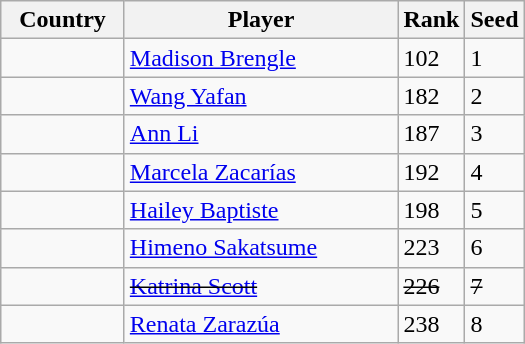<table class="wikitable">
<tr>
<th width="75">Country</th>
<th width="175">Player</th>
<th>Rank</th>
<th>Seed</th>
</tr>
<tr>
<td></td>
<td><a href='#'>Madison Brengle</a></td>
<td>102</td>
<td>1</td>
</tr>
<tr>
<td></td>
<td><a href='#'>Wang Yafan</a></td>
<td>182</td>
<td>2</td>
</tr>
<tr>
<td></td>
<td><a href='#'>Ann Li</a></td>
<td>187</td>
<td>3</td>
</tr>
<tr>
<td></td>
<td><a href='#'>Marcela Zacarías</a></td>
<td>192</td>
<td>4</td>
</tr>
<tr>
<td></td>
<td><a href='#'>Hailey Baptiste</a></td>
<td>198</td>
<td>5</td>
</tr>
<tr>
<td></td>
<td><a href='#'>Himeno Sakatsume</a></td>
<td>223</td>
<td>6</td>
</tr>
<tr>
<td><s></s></td>
<td><s><a href='#'>Katrina Scott</a></s></td>
<td><s>226</s></td>
<td><s>7</s></td>
</tr>
<tr>
<td></td>
<td><a href='#'>Renata Zarazúa</a></td>
<td>238</td>
<td>8</td>
</tr>
</table>
